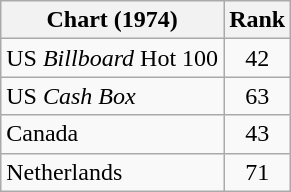<table class="wikitable sortable">
<tr>
<th>Chart (1974)</th>
<th>Rank</th>
</tr>
<tr>
<td>US <em>Billboard</em> Hot 100</td>
<td style="text-align:center;">42</td>
</tr>
<tr>
<td>US <em>Cash Box</em></td>
<td style="text-align:center;">63</td>
</tr>
<tr>
<td>Canada</td>
<td style="text-align:center;">43</td>
</tr>
<tr>
<td>Netherlands</td>
<td align="center">71</td>
</tr>
</table>
